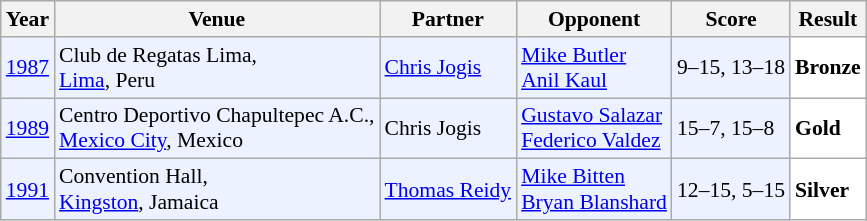<table class="sortable wikitable" style="font-size: 90%;">
<tr>
<th>Year</th>
<th>Venue</th>
<th>Partner</th>
<th>Opponent</th>
<th>Score</th>
<th>Result</th>
</tr>
<tr style="background:#ECF2FF">
<td align="center"><a href='#'>1987</a></td>
<td align="left">Club de Regatas Lima,<br><a href='#'>Lima</a>, Peru</td>
<td align="left"> <a href='#'>Chris Jogis</a></td>
<td align="left"> <a href='#'>Mike Butler</a><br> <a href='#'>Anil Kaul</a></td>
<td align="left">9–15, 13–18</td>
<td style="text-align:left; background:white"> <strong>Bronze</strong></td>
</tr>
<tr style="background:#ECF2FF">
<td align="center"><a href='#'>1989</a></td>
<td align="left">Centro Deportivo Chapultepec A.C.,<br><a href='#'>Mexico City</a>, Mexico</td>
<td align="left"> Chris Jogis</td>
<td align="left"> <a href='#'>Gustavo Salazar</a><br> <a href='#'>Federico Valdez</a></td>
<td align="left">15–7, 15–8</td>
<td style="text-align:left; background:white"> <strong>Gold</strong></td>
</tr>
<tr style="background:#ECF2FF">
<td align="center"><a href='#'>1991</a></td>
<td align="left">Convention Hall,<br><a href='#'>Kingston</a>, Jamaica</td>
<td align="left"> <a href='#'>Thomas Reidy</a></td>
<td align="left"> <a href='#'>Mike Bitten</a><br> <a href='#'>Bryan Blanshard</a></td>
<td align="left">12–15, 5–15</td>
<td style="text-align:left; background:white"> <strong>Silver</strong></td>
</tr>
</table>
